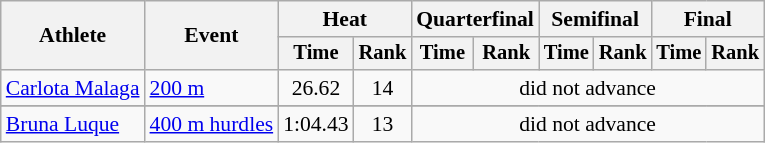<table class=wikitable style=font-size:90%;text-align:center>
<tr>
<th rowspan=2>Athlete</th>
<th rowspan=2>Event</th>
<th colspan=2>Heat</th>
<th colspan=2>Quarterfinal</th>
<th colspan=2>Semifinal</th>
<th colspan=2>Final</th>
</tr>
<tr style=font-size:95%>
<th>Time</th>
<th>Rank</th>
<th>Time</th>
<th>Rank</th>
<th>Time</th>
<th>Rank</th>
<th>Time</th>
<th>Rank</th>
</tr>
<tr align=center>
<td align=left><a href='#'>Carlota Malaga</a></td>
<td align=left><a href='#'>200 m</a></td>
<td>26.62</td>
<td>14</td>
<td colspan=6>did not advance</td>
</tr>
<tr>
</tr>
<tr align=center>
<td align=left><a href='#'>Bruna Luque</a></td>
<td align=left><a href='#'>400 m hurdles</a></td>
<td>1:04.43</td>
<td>13</td>
<td colspan=6>did not advance</td>
</tr>
</table>
